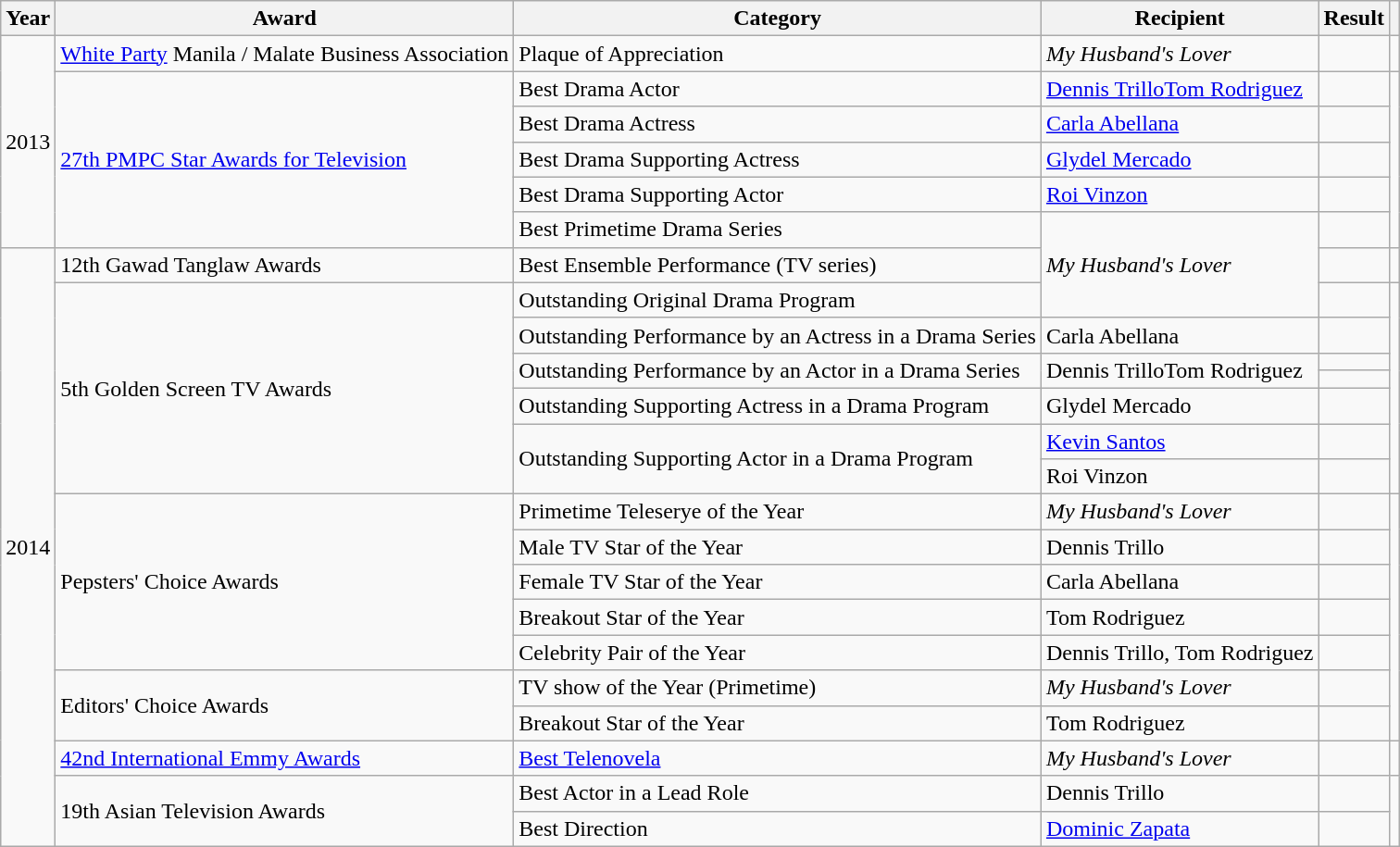<table class="wikitable">
<tr>
<th>Year</th>
<th>Award</th>
<th>Category</th>
<th>Recipient</th>
<th>Result</th>
<th></th>
</tr>
<tr>
<td rowspan=6>2013</td>
<td><a href='#'>White Party</a> Manila / Malate Business Association</td>
<td>Plaque of Appreciation</td>
<td><em>My Husband's Lover</em></td>
<td></td>
<td></td>
</tr>
<tr>
<td rowspan=5><a href='#'>27th PMPC Star Awards for Television</a></td>
<td>Best Drama Actor</td>
<td><a href='#'>Dennis Trillo</a><a href='#'>Tom Rodriguez</a></td>
<td></td>
<td rowspan=5></td>
</tr>
<tr>
<td>Best Drama Actress</td>
<td><a href='#'>Carla Abellana</a></td>
<td></td>
</tr>
<tr>
<td>Best Drama Supporting Actress</td>
<td><a href='#'>Glydel Mercado</a></td>
<td></td>
</tr>
<tr>
<td>Best Drama Supporting Actor</td>
<td><a href='#'>Roi Vinzon</a></td>
<td></td>
</tr>
<tr>
<td>Best Primetime Drama Series</td>
<td rowspan=3><em>My Husband's Lover</em></td>
<td></td>
</tr>
<tr>
<td rowspan=18>2014</td>
<td>12th Gawad Tanglaw Awards</td>
<td>Best Ensemble Performance (TV series)</td>
<td></td>
<td></td>
</tr>
<tr>
<td rowspan=7>5th Golden Screen TV Awards</td>
<td>Outstanding Original Drama Program</td>
<td></td>
<td rowspan=7></td>
</tr>
<tr>
<td>Outstanding Performance by an Actress in a Drama Series</td>
<td>Carla Abellana</td>
<td></td>
</tr>
<tr>
<td rowspan=2>Outstanding Performance by an Actor in a Drama Series</td>
<td rowspan=2>Dennis TrilloTom Rodriguez</td>
<td></td>
</tr>
<tr>
<td></td>
</tr>
<tr>
<td>Outstanding Supporting Actress in a Drama Program</td>
<td>Glydel Mercado</td>
<td></td>
</tr>
<tr>
<td rowspan=2>Outstanding Supporting Actor in a Drama Program</td>
<td><a href='#'>Kevin Santos</a></td>
<td></td>
</tr>
<tr>
<td>Roi Vinzon</td>
<td></td>
</tr>
<tr>
<td rowspan=5>Pepsters' Choice Awards</td>
<td>Primetime Teleserye of the Year</td>
<td><em>My Husband's Lover</em></td>
<td></td>
<td rowspan=7></td>
</tr>
<tr>
<td>Male TV Star of the Year</td>
<td>Dennis Trillo</td>
<td></td>
</tr>
<tr>
<td>Female TV Star of the Year</td>
<td>Carla Abellana</td>
<td></td>
</tr>
<tr>
<td>Breakout Star of the Year</td>
<td>Tom Rodriguez</td>
<td></td>
</tr>
<tr>
<td>Celebrity Pair of the Year</td>
<td>Dennis Trillo, Tom Rodriguez</td>
<td></td>
</tr>
<tr>
<td rowspan=2>Editors' Choice Awards</td>
<td>TV show of the Year (Primetime)</td>
<td><em>My Husband's Lover</em></td>
<td></td>
</tr>
<tr>
<td>Breakout Star of the Year</td>
<td>Tom Rodriguez</td>
<td></td>
</tr>
<tr>
<td><a href='#'>42nd International Emmy Awards</a></td>
<td><a href='#'>Best Telenovela</a></td>
<td><em>My Husband's Lover</em></td>
<td></td>
<td></td>
</tr>
<tr>
<td rowspan=2>19th Asian Television Awards</td>
<td>Best Actor in a Lead Role</td>
<td>Dennis Trillo</td>
<td></td>
<td rowspan=2></td>
</tr>
<tr>
<td>Best Direction</td>
<td><a href='#'>Dominic Zapata</a></td>
<td></td>
</tr>
</table>
